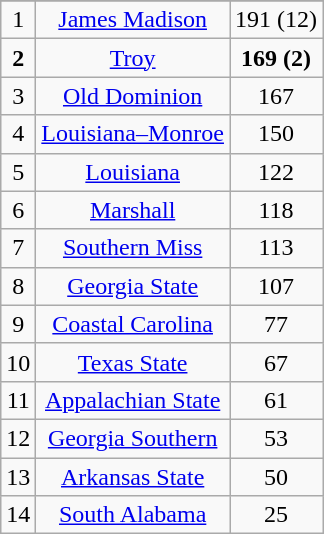<table class="wikitable" border="1">
<tr align=center>
</tr>
<tr align="center">
<td>1</td>
<td><a href='#'>James Madison</a></td>
<td>191 (12)</td>
</tr>
<tr align="center">
<td><strong>2</strong></td>
<td><a href='#'>Troy</a></td>
<td><strong>169 (2)</strong></td>
</tr>
<tr align="center">
<td>3</td>
<td><a href='#'>Old Dominion</a></td>
<td>167</td>
</tr>
<tr align="center">
<td>4</td>
<td><a href='#'>Louisiana–Monroe</a></td>
<td>150</td>
</tr>
<tr align="center">
<td>5</td>
<td><a href='#'>Louisiana</a></td>
<td>122</td>
</tr>
<tr align="center">
<td>6</td>
<td><a href='#'>Marshall</a></td>
<td>118</td>
</tr>
<tr align="center">
<td>7</td>
<td><a href='#'>Southern Miss</a></td>
<td>113</td>
</tr>
<tr align="center">
<td>8</td>
<td><a href='#'>Georgia State</a></td>
<td>107</td>
</tr>
<tr align="center">
<td>9</td>
<td><a href='#'>Coastal Carolina</a></td>
<td>77</td>
</tr>
<tr align="center">
<td>10</td>
<td><a href='#'>Texas State</a></td>
<td>67</td>
</tr>
<tr align="center">
<td>11</td>
<td><a href='#'>Appalachian State</a></td>
<td>61</td>
</tr>
<tr align="center">
<td>12</td>
<td><a href='#'>Georgia Southern</a></td>
<td>53</td>
</tr>
<tr align="center">
<td>13</td>
<td><a href='#'>Arkansas State</a></td>
<td>50</td>
</tr>
<tr align="center">
<td>14</td>
<td><a href='#'>South Alabama</a></td>
<td>25</td>
</tr>
</table>
